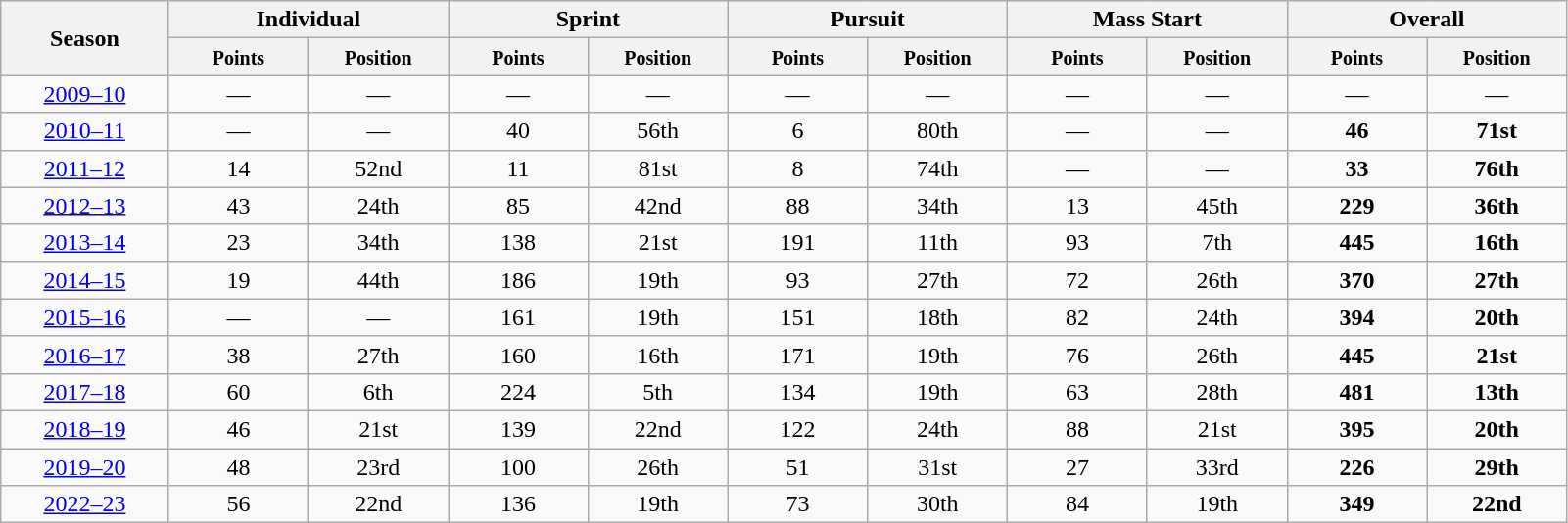<table class="wikitable" style="text-align:center;">
<tr class="hintergrundfarbe5">
<th rowspan="2" width="6%">Season</th>
<th colspan="2">Individual</th>
<th colspan="2">Sprint</th>
<th colspan="2">Pursuit</th>
<th colspan="2">Mass Start</th>
<th colspan="2">Overall</th>
</tr>
<tr class="hintergrundfarbe5">
<th width="5%"><small>Points</small></th>
<th width="5%"><small>Position</small></th>
<th width="5%"><small>Points</small></th>
<th width="5%"><small>Position</small></th>
<th width="5%"><small>Points</small></th>
<th width="5%"><small>Position</small></th>
<th width="5%"><small>Points</small></th>
<th width="5%"><small>Position</small></th>
<th width="5%"><small>Points</small></th>
<th width="5%"><small>Position</small></th>
</tr>
<tr>
<td><a href='#'>2009–10</a></td>
<td>—</td>
<td>—</td>
<td>—</td>
<td>—</td>
<td>—</td>
<td>—</td>
<td>—</td>
<td>—</td>
<td>—</td>
<td>—</td>
</tr>
<tr>
<td><a href='#'>2010–11</a></td>
<td>—</td>
<td>—</td>
<td>40</td>
<td>56th</td>
<td>6</td>
<td>80th</td>
<td>—</td>
<td>—</td>
<td><strong>46</strong></td>
<td><strong>71st</strong></td>
</tr>
<tr>
<td><a href='#'>2011–12</a></td>
<td>14</td>
<td>52nd</td>
<td>11</td>
<td>81st</td>
<td>8</td>
<td>74th</td>
<td>—</td>
<td>—</td>
<td><strong>33</strong></td>
<td><strong>76th</strong></td>
</tr>
<tr>
<td><a href='#'>2012–13</a></td>
<td>43</td>
<td>24th</td>
<td>85</td>
<td>42nd</td>
<td>88</td>
<td>34th</td>
<td>13</td>
<td>45th</td>
<td><strong>229</strong></td>
<td><strong>36th</strong></td>
</tr>
<tr>
<td><a href='#'>2013–14</a></td>
<td>23</td>
<td>34th</td>
<td>138</td>
<td>21st</td>
<td>191</td>
<td>11th</td>
<td>93</td>
<td>7th</td>
<td><strong>445</strong></td>
<td><strong>16th</strong></td>
</tr>
<tr>
<td><a href='#'>2014–15</a></td>
<td>19</td>
<td>44th</td>
<td>186</td>
<td>19th</td>
<td>93</td>
<td>27th</td>
<td>72</td>
<td>26th</td>
<td><strong>370</strong></td>
<td><strong>27th</strong></td>
</tr>
<tr>
<td><a href='#'>2015–16</a></td>
<td>—</td>
<td>—</td>
<td>161</td>
<td>19th</td>
<td>151</td>
<td>18th</td>
<td>82</td>
<td>24th</td>
<td><strong>394</strong></td>
<td><strong>20th</strong></td>
</tr>
<tr>
<td><a href='#'>2016–17</a></td>
<td>38</td>
<td>27th</td>
<td>160</td>
<td>16th</td>
<td>171</td>
<td>19th</td>
<td>76</td>
<td>26th</td>
<td><strong>445</strong></td>
<td><strong>21st</strong></td>
</tr>
<tr>
<td><a href='#'>2017–18</a></td>
<td>60</td>
<td>6th</td>
<td>224</td>
<td>5th</td>
<td>134</td>
<td>19th</td>
<td>63</td>
<td>28th</td>
<td><strong>481</strong></td>
<td><strong>13th</strong></td>
</tr>
<tr>
<td><a href='#'>2018–19</a></td>
<td>46</td>
<td>21st</td>
<td>139</td>
<td>22nd</td>
<td>122</td>
<td>24th</td>
<td>88</td>
<td>21st</td>
<td><strong>395</strong></td>
<td><strong>20th</strong></td>
</tr>
<tr>
<td><a href='#'>2019–20</a></td>
<td>48</td>
<td>23rd</td>
<td>100</td>
<td>26th</td>
<td>51</td>
<td>31st</td>
<td>27</td>
<td>33rd</td>
<td><strong>226</strong></td>
<td><strong>29th</strong></td>
</tr>
<tr>
<td><a href='#'>2022–23</a></td>
<td>56</td>
<td>22nd</td>
<td>136</td>
<td>19th</td>
<td>73</td>
<td>30th</td>
<td>84</td>
<td>19th</td>
<td><strong>349</strong></td>
<td><strong>22nd</strong></td>
</tr>
</table>
